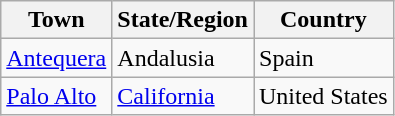<table class="wikitable sortable">
<tr>
<th>Town</th>
<th>State/Region</th>
<th>Country</th>
</tr>
<tr>
<td><a href='#'>Antequera</a></td>
<td>Andalusia</td>
<td>Spain</td>
</tr>
<tr>
<td><a href='#'>Palo Alto</a></td>
<td><a href='#'>California</a></td>
<td>United States</td>
</tr>
</table>
